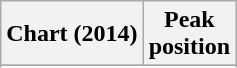<table class="wikitable sortable plainrowheaders">
<tr>
<th scope="col">Chart (2014)</th>
<th scope="col">Peak<br>position</th>
</tr>
<tr>
</tr>
<tr>
</tr>
<tr>
</tr>
<tr>
</tr>
<tr>
</tr>
<tr>
</tr>
<tr>
</tr>
<tr>
</tr>
</table>
